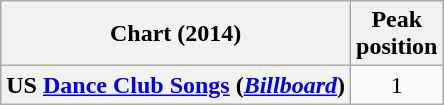<table class="wikitable plainrowheaders" style="text-align:center;">
<tr>
<th scope="col">Chart (2014)</th>
<th scope="col">Peak<br>position</th>
</tr>
<tr>
<th scope=row>US <a href='#'>Dance Club Songs</a> (<em><a href='#'>Billboard</a></em>)</th>
<td>1</td>
</tr>
</table>
